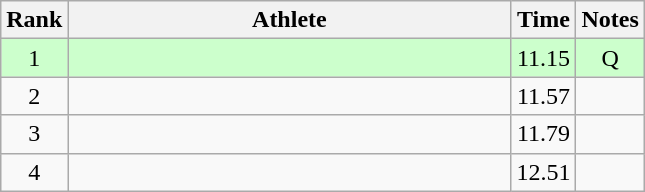<table class="wikitable" style="text-align:center">
<tr>
<th>Rank</th>
<th Style="width:18em">Athlete</th>
<th>Time</th>
<th>Notes</th>
</tr>
<tr style="background:#cfc">
<td>1</td>
<td style="text-align:left"></td>
<td>11.15</td>
<td>Q</td>
</tr>
<tr>
<td>2</td>
<td style="text-align:left"></td>
<td>11.57</td>
<td></td>
</tr>
<tr>
<td>3</td>
<td style="text-align:left"></td>
<td>11.79</td>
<td></td>
</tr>
<tr>
<td>4</td>
<td style="text-align:left"></td>
<td>12.51</td>
<td></td>
</tr>
</table>
